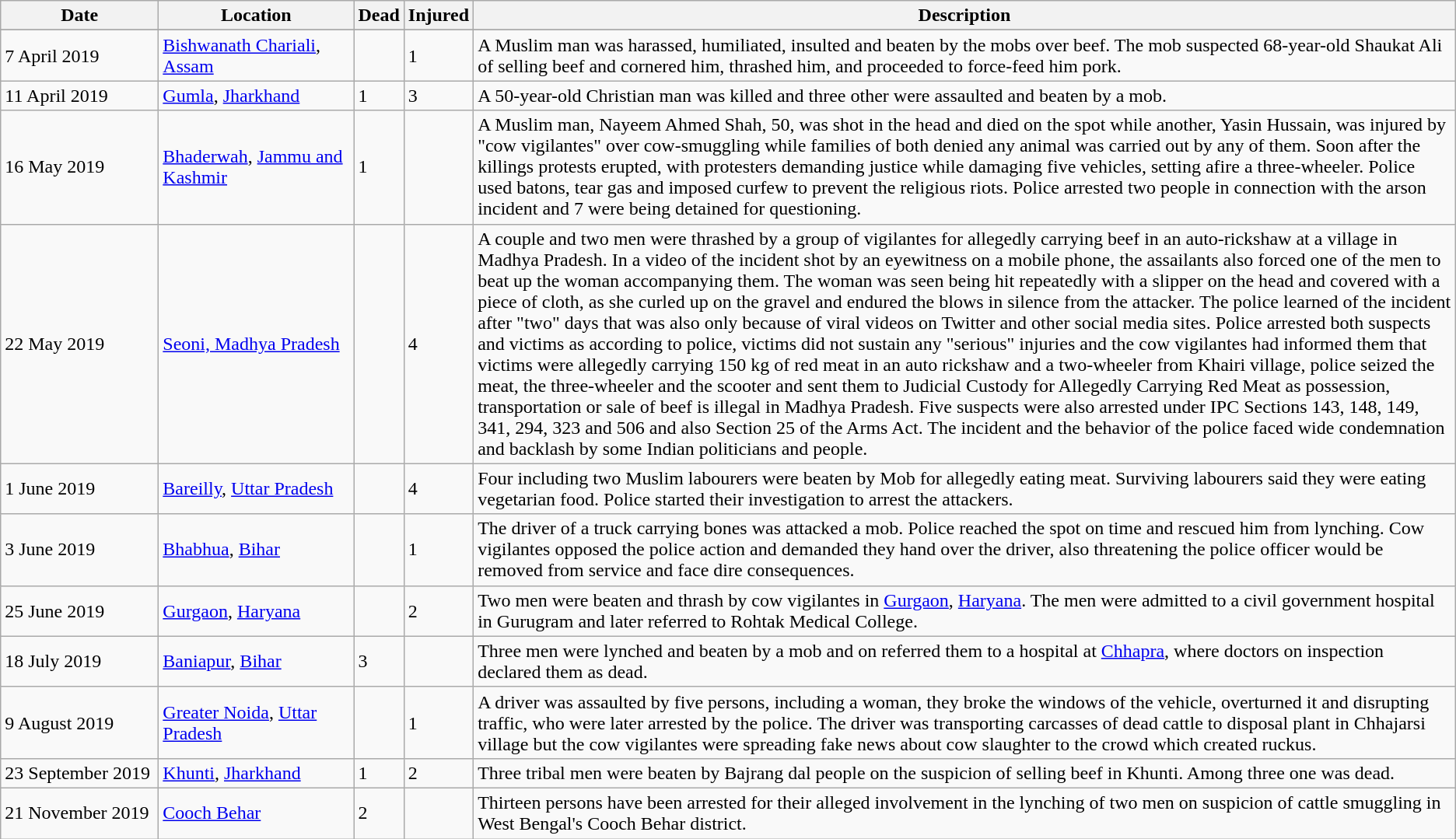<table class="wikitable sortable">
<tr>
<th scope="col" style="width: 8rem;">Date</th>
<th scope="col" style="width: 10rem;">Location</th>
<th data-sort-type="number">Dead</th>
<th data-sort-type="number">Injured</th>
<th class="unsortable">Description</th>
</tr>
<tr>
</tr>
<tr>
<td>7 April 2019</td>
<td><a href='#'>Bishwanath Chariali</a>, <a href='#'>Assam</a></td>
<td></td>
<td>1</td>
<td>A Muslim man was harassed, humiliated, insulted and beaten by the mobs over beef. The mob suspected 68-year-old Shaukat Ali of selling beef and cornered him, thrashed him, and  proceeded to force-feed him pork.</td>
</tr>
<tr>
<td>11 April 2019</td>
<td><a href='#'>Gumla</a>, <a href='#'>Jharkhand</a></td>
<td>1</td>
<td>3</td>
<td>A 50-year-old Christian man was killed and three other were assaulted and beaten by a mob.</td>
</tr>
<tr>
<td>16 May 2019</td>
<td><a href='#'>Bhaderwah</a>, <a href='#'>Jammu and Kashmir</a></td>
<td>1</td>
<td></td>
<td>A Muslim man, Nayeem Ahmed Shah, 50, was shot in the head and died on the spot while another, Yasin Hussain, was injured by "cow vigilantes" over cow-smuggling while families of both denied any animal was carried out by any of them. Soon after the killings protests erupted, with protesters demanding justice while damaging five vehicles, setting afire a three-wheeler. Police used batons, tear gas and imposed curfew to prevent the religious riots. Police arrested two people in connection with the arson incident and 7 were being detained for questioning.</td>
</tr>
<tr>
<td>22 May 2019</td>
<td><a href='#'>Seoni, Madhya Pradesh</a></td>
<td></td>
<td>4</td>
<td>A couple and two men were thrashed by a group of vigilantes for allegedly carrying beef in an auto-rickshaw at a village in Madhya Pradesh. In a video of the incident shot by an eyewitness on a mobile phone, the assailants also forced one of the men to beat up the woman accompanying them. The woman was seen being hit repeatedly with a slipper on the head and covered with a piece of cloth, as she curled up on the gravel and endured the blows in silence from the attacker. The police learned of the incident after "two" days that was also only because of viral videos on Twitter and other social media sites. Police arrested both suspects and victims as according to police, victims did not sustain any "serious" injuries and the cow vigilantes had informed them that victims were allegedly carrying 150 kg of red meat in an auto rickshaw and a two-wheeler from Khairi village, police seized the meat, the three-wheeler and the scooter and sent them to Judicial Custody for Allegedly Carrying Red Meat as possession, transportation or sale of beef is illegal in Madhya Pradesh. Five suspects were also arrested under IPC Sections 143, 148, 149, 341, 294, 323 and 506 and also Section 25 of the Arms Act. The incident and the behavior of the police faced wide condemnation and backlash by some Indian politicians and people.</td>
</tr>
<tr>
<td>1 June 2019</td>
<td><a href='#'>Bareilly</a>, <a href='#'>Uttar Pradesh</a></td>
<td></td>
<td>4</td>
<td>Four including two Muslim labourers were beaten by Mob for allegedly eating meat. Surviving labourers said they were eating vegetarian food. Police started their investigation to arrest the attackers.</td>
</tr>
<tr>
<td>3 June 2019</td>
<td><a href='#'>Bhabhua</a>, <a href='#'>Bihar</a></td>
<td></td>
<td>1</td>
<td>The driver of a truck carrying bones was attacked a mob. Police reached the spot on time and rescued him from lynching. Cow vigilantes opposed the police action and demanded they hand over the driver, also threatening the police officer would be removed from service and face dire consequences.</td>
</tr>
<tr>
<td>25 June 2019</td>
<td><a href='#'>Gurgaon</a>, <a href='#'>Haryana</a></td>
<td></td>
<td>2</td>
<td>Two men were beaten and thrash by cow vigilantes in <a href='#'>Gurgaon</a>, <a href='#'>Haryana</a>. The men were admitted to a civil government hospital in Gurugram and later referred to Rohtak Medical College.</td>
</tr>
<tr>
<td>18 July 2019</td>
<td><a href='#'>Baniapur</a>, <a href='#'>Bihar</a></td>
<td>3</td>
<td></td>
<td>Three men were lynched and beaten by a mob and on referred them to a hospital at <a href='#'>Chhapra</a>, where doctors on inspection declared them as dead.</td>
</tr>
<tr>
<td>9 August 2019</td>
<td><a href='#'>Greater Noida</a>, <a href='#'>Uttar Pradesh</a></td>
<td></td>
<td>1</td>
<td>A driver was assaulted by five persons, including a woman, they broke the windows of the vehicle, overturned it and disrupting traffic, who were later arrested by the police. The driver was transporting carcasses of dead cattle to disposal plant in Chhajarsi village but the cow vigilantes were spreading fake news about cow slaughter to the crowd which created ruckus.</td>
</tr>
<tr>
<td>23 September 2019</td>
<td><a href='#'>Khunti</a>, <a href='#'>Jharkhand</a></td>
<td>1</td>
<td>2</td>
<td>Three tribal men were beaten by Bajrang dal people on the suspicion of selling beef in Khunti. Among three one was  dead.</td>
</tr>
<tr>
<td>21 November 2019</td>
<td><a href='#'>Cooch Behar</a></td>
<td>2</td>
<td></td>
<td>Thirteen persons have been arrested for their alleged involvement in the lynching of two men on suspicion of cattle smuggling in West Bengal's Cooch Behar district.</td>
</tr>
</table>
